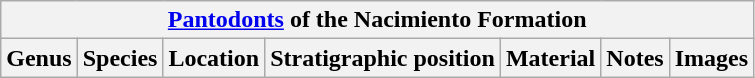<table class="wikitable" align="center">
<tr>
<th colspan="7" align="center"><a href='#'>Pantodonts</a> of the Nacimiento Formation</th>
</tr>
<tr>
<th>Genus</th>
<th>Species</th>
<th>Location</th>
<th>Stratigraphic position</th>
<th>Material</th>
<th>Notes</th>
<th>Images</th>
</tr>
</table>
